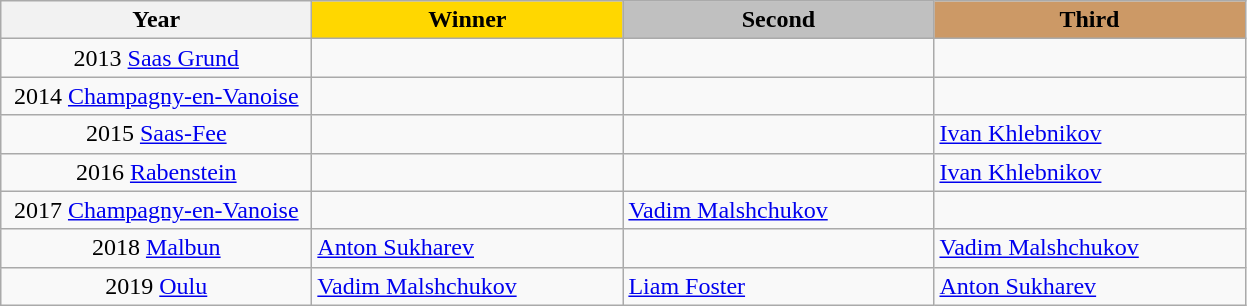<table class="wikitable">
<tr>
<th width = "200">Year</th>
<th width = "200" style="background: gold;">Winner</th>
<th width = "200" style="background: silver;">Second</th>
<th width = "200" style="background: #cc9966;">Third</th>
</tr>
<tr>
<td align="center">2013 <a href='#'>Saas Grund</a></td>
<td></td>
<td></td>
<td></td>
</tr>
<tr>
<td align="center">2014 <a href='#'>Champagny-en-Vanoise</a></td>
<td></td>
<td></td>
<td></td>
</tr>
<tr>
<td align="center">2015 <a href='#'>Saas-Fee</a></td>
<td> </td>
<td> </td>
<td> <a href='#'>Ivan Khlebnikov</a></td>
</tr>
<tr>
<td align="center">2016 <a href='#'>Rabenstein</a></td>
<td> </td>
<td> </td>
<td> <a href='#'>Ivan Khlebnikov</a></td>
</tr>
<tr>
<td align="center">2017 <a href='#'>Champagny-en-Vanoise</a></td>
<td> </td>
<td> <a href='#'>Vadim Malshchukov</a></td>
<td> </td>
</tr>
<tr>
<td align="center">2018 <a href='#'>Malbun</a></td>
<td> <a href='#'>Anton Sukharev</a></td>
<td> </td>
<td> <a href='#'>Vadim Malshchukov</a></td>
</tr>
<tr>
<td align="center">2019 <a href='#'>Oulu</a></td>
<td> <a href='#'>Vadim Malshchukov</a></td>
<td> <a href='#'>Liam Foster</a></td>
<td> <a href='#'>Anton Sukharev</a></td>
</tr>
</table>
